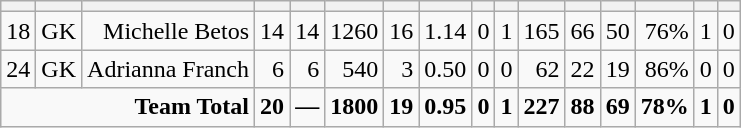<table class="wikitable sortable" style="text-align:right;">
<tr>
<th></th>
<th></th>
<th></th>
<th></th>
<th></th>
<th></th>
<th></th>
<th></th>
<th></th>
<th></th>
<th></th>
<th></th>
<th></th>
<th></th>
<th></th>
<th></th>
</tr>
<tr>
<td>18</td>
<td>GK</td>
<td>Michelle Betos</td>
<td>14</td>
<td>14</td>
<td>1260</td>
<td>16</td>
<td>1.14</td>
<td>0</td>
<td>1</td>
<td>165</td>
<td>66</td>
<td>50</td>
<td>76%</td>
<td>1</td>
<td>0</td>
</tr>
<tr>
<td>24</td>
<td>GK</td>
<td>Adrianna Franch</td>
<td>6</td>
<td>6</td>
<td>540</td>
<td>3</td>
<td>0.50</td>
<td>0</td>
<td>0</td>
<td>62</td>
<td>22</td>
<td>19</td>
<td>86%</td>
<td>0</td>
<td>0</td>
</tr>
<tr class=sortbottom style="font-weight:bold;">
<td colspan=3>Team Total</td>
<td>20</td>
<td>—</td>
<td>1800</td>
<td>19</td>
<td>0.95</td>
<td>0</td>
<td>1</td>
<td>227</td>
<td>88</td>
<td>69</td>
<td>78%</td>
<td>1</td>
<td>0</td>
</tr>
</table>
